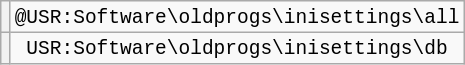<table class="wikitable" style="font-family:monospace; text-align:center;">
<tr>
<th scope="row"></th>
<td>@USR:Software\oldprogs\inisettings\all</td>
</tr>
<tr>
<th scope="row"></th>
<td>USR:Software\oldprogs\inisettings\db</td>
</tr>
</table>
